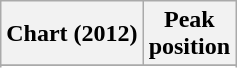<table class="wikitable sortable plainrowheaders" style="text-align: center;">
<tr>
<th>Chart (2012)</th>
<th>Peak<br>position</th>
</tr>
<tr>
</tr>
<tr>
</tr>
</table>
